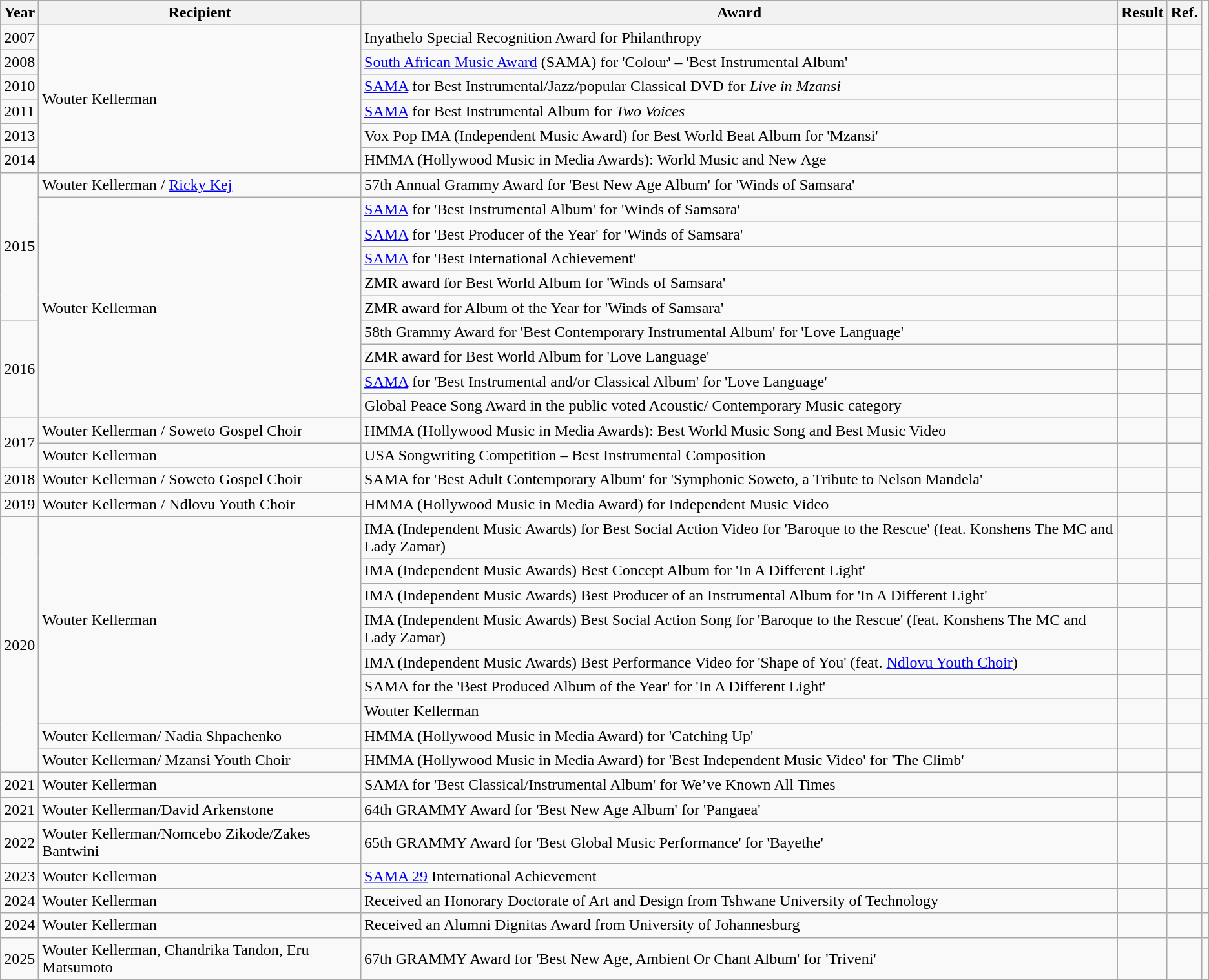<table class="wikitable">
<tr>
<th>Year</th>
<th>Recipient</th>
<th>Award</th>
<th>Result</th>
<th>Ref.</th>
</tr>
<tr>
<td>2007</td>
<td rowspan=6>Wouter Kellerman</td>
<td>Inyathelo Special Recognition Award for Philanthropy</td>
<td></td>
<td></td>
</tr>
<tr>
<td>2008</td>
<td><a href='#'>South African Music Award</a> (SAMA) for 'Colour' – 'Best Instrumental Album'</td>
<td></td>
<td></td>
</tr>
<tr>
<td>2010</td>
<td><a href='#'>SAMA</a> for Best Instrumental/Jazz/popular Classical DVD for <em>Live in Mzansi</em></td>
<td></td>
<td></td>
</tr>
<tr>
<td>2011</td>
<td><a href='#'>SAMA</a> for Best Instrumental Album for <em>Two Voices</em></td>
<td></td>
<td></td>
</tr>
<tr>
<td>2013</td>
<td>Vox Pop IMA (Independent Music Award) for Best World Beat Album for 'Mzansi'</td>
<td></td>
<td></td>
</tr>
<tr>
<td>2014</td>
<td>HMMA (Hollywood Music in Media Awards): World Music and New Age</td>
<td></td>
<td></td>
</tr>
<tr>
<td rowspan=6>2015</td>
<td>Wouter Kellerman / <a href='#'>Ricky Kej</a></td>
<td>57th Annual Grammy Award for 'Best New Age Album' for 'Winds of Samsara'</td>
<td></td>
<td></td>
</tr>
<tr>
<td rowspan=9>Wouter Kellerman</td>
<td><a href='#'>SAMA</a> for 'Best Instrumental Album' for 'Winds of Samsara'</td>
<td></td>
<td></td>
</tr>
<tr>
<td><a href='#'>SAMA</a> for 'Best Producer of the Year' for 'Winds of Samsara'</td>
<td></td>
<td></td>
</tr>
<tr>
<td><a href='#'>SAMA</a> for 'Best International Achievement'</td>
<td></td>
<td></td>
</tr>
<tr>
<td>ZMR award for Best World Album for 'Winds of Samsara'</td>
<td></td>
<td></td>
</tr>
<tr>
<td>ZMR award for Album of the Year for 'Winds of Samsara'</td>
<td></td>
<td></td>
</tr>
<tr>
<td rowspan=4>2016</td>
<td>58th Grammy Award for 'Best Contemporary Instrumental Album' for 'Love Language'</td>
<td></td>
<td></td>
</tr>
<tr>
<td>ZMR award for Best World Album for 'Love Language'</td>
<td></td>
<td></td>
</tr>
<tr>
<td><a href='#'>SAMA</a> for 'Best Instrumental and/or Classical Album' for 'Love Language'</td>
<td></td>
<td></td>
</tr>
<tr>
<td>Global Peace Song Award in the public voted Acoustic/ Contemporary Music category</td>
<td></td>
<td></td>
</tr>
<tr>
<td rowspan=2>2017</td>
<td>Wouter Kellerman / Soweto Gospel Choir</td>
<td>HMMA (Hollywood Music in Media Awards): Best World Music Song and Best Music Video</td>
<td></td>
<td></td>
</tr>
<tr>
<td>Wouter Kellerman</td>
<td>USA Songwriting Competition – Best Instrumental Composition</td>
<td></td>
<td></td>
</tr>
<tr>
<td>2018</td>
<td>Wouter Kellerman / Soweto Gospel Choir</td>
<td>SAMA for 'Best Adult Contemporary Album' for 'Symphonic Soweto, a Tribute to Nelson Mandela'</td>
<td></td>
<td></td>
</tr>
<tr>
<td>2019</td>
<td>Wouter Kellerman / Ndlovu Youth Choir</td>
<td>HMMA (Hollywood Music in Media Award) for Independent Music Video</td>
<td></td>
<td></td>
</tr>
<tr>
<td rowspan=9>2020</td>
<td rowspan=7>Wouter Kellerman</td>
<td>IMA (Independent Music Awards) for Best Social Action Video for 'Baroque to the Rescue' (feat. Konshens The MC and Lady Zamar)</td>
<td></td>
<td></td>
</tr>
<tr>
<td>IMA (Independent Music Awards) Best Concept Album for 'In A Different Light'</td>
<td></td>
<td></td>
</tr>
<tr>
<td>IMA (Independent Music Awards) Best Producer of an Instrumental Album for 'In A Different Light'</td>
<td></td>
<td></td>
</tr>
<tr>
<td>IMA (Independent Music Awards) Best Social Action Song for 'Baroque to the Rescue' (feat. Konshens The MC and Lady Zamar)</td>
<td></td>
<td></td>
</tr>
<tr>
<td>IMA (Independent Music Awards) Best Performance Video for 'Shape of You' (feat. <a href='#'>Ndlovu Youth Choir</a>)</td>
<td></td>
<td></td>
</tr>
<tr>
<td>SAMA for the 'Best Produced Album of the Year' for 'In A Different Light'</td>
<td></td>
<td></td>
</tr>
<tr>
<td>Wouter Kellerman</td>
<td></td>
<td></td>
<td></td>
</tr>
<tr>
<td>Wouter Kellerman/ Nadia Shpachenko</td>
<td>HMMA (Hollywood Music in Media Award) for 'Catching Up'</td>
<td></td>
<td></td>
</tr>
<tr>
<td>Wouter Kellerman/ Mzansi Youth Choir</td>
<td>HMMA (Hollywood Music in Media Award) for 'Best Independent Music Video' for 'The Climb'</td>
<td></td>
<td></td>
</tr>
<tr>
<td>2021</td>
<td>Wouter Kellerman</td>
<td>SAMA for 'Best Classical/Instrumental Album'  for We’ve Known All Times</td>
<td></td>
<td></td>
</tr>
<tr>
<td>2021</td>
<td>Wouter Kellerman/David Arkenstone</td>
<td>64th GRAMMY Award for 'Best New Age Album' for 'Pangaea'</td>
<td></td>
<td></td>
</tr>
<tr>
<td>2022</td>
<td>Wouter Kellerman/Nomcebo Zikode/Zakes Bantwini</td>
<td>65th GRAMMY Award for 'Best Global Music Performance' for 'Bayethe'</td>
<td></td>
<td></td>
</tr>
<tr>
<td>2023</td>
<td>Wouter Kellerman</td>
<td><a href='#'>SAMA 29</a> International Achievement</td>
<td></td>
<td></td>
<td></td>
</tr>
<tr>
<td>2024</td>
<td>Wouter Kellerman</td>
<td>Received an Honorary Doctorate of Art and Design from Tshwane University of Technology</td>
<td></td>
<td></td>
<td></td>
</tr>
<tr>
<td>2024</td>
<td>Wouter Kellerman</td>
<td>Received an Alumni Dignitas Award from University of Johannesburg</td>
<td></td>
<td></td>
<td></td>
</tr>
<tr>
<td>2025</td>
<td>Wouter Kellerman, Chandrika Tandon, Eru Matsumoto</td>
<td>67th GRAMMY Award for 'Best New Age, Ambient Or Chant Album' for 'Triveni'</td>
<td></td>
<td></td>
<td></td>
</tr>
</table>
